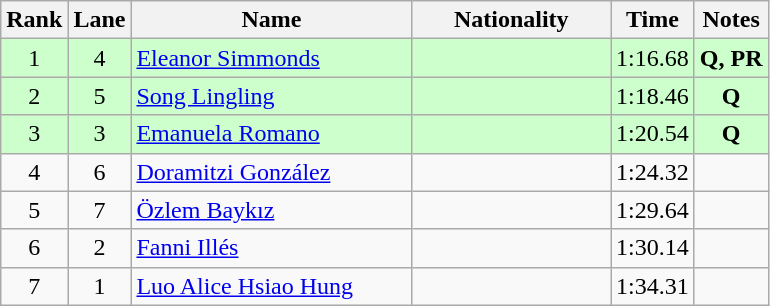<table class="wikitable sortable" style="text-align:center">
<tr>
<th>Rank</th>
<th>Lane</th>
<th style="width:180px">Name</th>
<th style="width:125px">Nationality</th>
<th>Time</th>
<th>Notes</th>
</tr>
<tr style="background:#cfc;">
<td>1</td>
<td>4</td>
<td style="text-align:left;"><a href='#'>Eleanor Simmonds</a></td>
<td style="text-align:left;"></td>
<td>1:16.68</td>
<td><strong>Q, PR</strong></td>
</tr>
<tr style="background:#cfc;">
<td>2</td>
<td>5</td>
<td style="text-align:left;"><a href='#'>Song Lingling</a></td>
<td style="text-align:left;"></td>
<td>1:18.46</td>
<td><strong>Q</strong></td>
</tr>
<tr style="background:#cfc;">
<td>3</td>
<td>3</td>
<td style="text-align:left;"><a href='#'>Emanuela Romano</a></td>
<td style="text-align:left;"></td>
<td>1:20.54</td>
<td><strong>Q</strong></td>
</tr>
<tr>
<td>4</td>
<td>6</td>
<td style="text-align:left;"><a href='#'>Doramitzi González</a></td>
<td style="text-align:left;"></td>
<td>1:24.32</td>
<td></td>
</tr>
<tr>
<td>5</td>
<td>7</td>
<td style="text-align:left;"><a href='#'>Özlem Baykız</a></td>
<td style="text-align:left;"></td>
<td>1:29.64</td>
<td></td>
</tr>
<tr>
<td>6</td>
<td>2</td>
<td style="text-align:left;"><a href='#'>Fanni Illés</a></td>
<td style="text-align:left;"></td>
<td>1:30.14</td>
<td></td>
</tr>
<tr>
<td>7</td>
<td>1</td>
<td style="text-align:left;"><a href='#'>Luo Alice Hsiao Hung</a></td>
<td style="text-align:left;"></td>
<td>1:34.31</td>
<td></td>
</tr>
</table>
